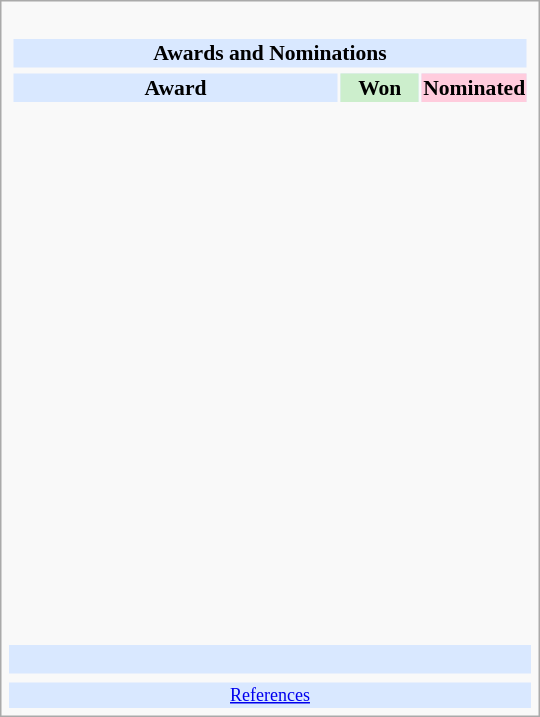<table class="infobox" style="width: 25em; text-align: left; font-size: 90%; vertical-align: middle;">
<tr>
<td colspan=3><br><table class="collapsible collapsed" width=100%>
<tr>
<th colspan=3 style="background-color: #D9E8FF; text-align: center;">Awards and Nominations</th>
</tr>
<tr>
</tr>
<tr style="background:#d9e8ff; text-align:center;">
<td style="text-align:center;"><strong>Award</strong></td>
<td style="text-align:center; background:#cec; text-size:0.9em; width:50px;"><strong>Won</strong></td>
<td style="text-align:center; background:#fcd; text-size:0.9em; width:50px;"><strong>Nominated</strong></td>
</tr>
<tr>
<td style="text-align:center;"><br></td>
<td></td>
<td></td>
</tr>
<tr>
<td style="text-align:center;"><br></td>
<td></td>
<td></td>
</tr>
<tr>
<td style="text-align:center;"><br></td>
<td></td>
<td></td>
</tr>
<tr>
<td style="text-align:center;"><br></td>
<td></td>
<td></td>
</tr>
<tr>
<td style="text-align:center;"><br></td>
<td></td>
<td></td>
</tr>
<tr>
<td style="text-align:center;"><br></td>
<td></td>
<td></td>
</tr>
<tr>
<td style="text-align:center;"><br></td>
<td></td>
<td></td>
</tr>
<tr>
<td style="text-align:center;"><br></td>
<td></td>
<td></td>
</tr>
<tr>
<td style="text-align:center;"><br></td>
<td></td>
<td></td>
</tr>
<tr>
<td style="text-align:center;"><br></td>
<td></td>
<td></td>
</tr>
<tr>
<td style="text-align:center;"><br></td>
<td></td>
<td></td>
</tr>
<tr>
<td style="text-align:center;"><br></td>
<td></td>
<td></td>
</tr>
<tr>
<td style="text-align:center;"><br></td>
<td></td>
<td></td>
</tr>
<tr>
<td style="text-align:center;"><br></td>
<td></td>
<td></td>
</tr>
<tr>
<td style="text-align:center;"><br></td>
<td></td>
<td></td>
</tr>
<tr>
<td style="text-align:center;"><br></td>
<td></td>
<td></td>
</tr>
<tr>
<td style="text-align:center;"><br></td>
<td></td>
<td></td>
</tr>
</table>
</td>
</tr>
<tr style="background:#d9e8ff;">
<td style="text-align:center;" colspan="3"><br></td>
</tr>
<tr>
<td></td>
<td></td>
<td></td>
</tr>
<tr style="background:#d9e8ff;">
<td colspan="3" style="font-size: smaller; text-align:center;"><a href='#'>References</a></td>
</tr>
</table>
